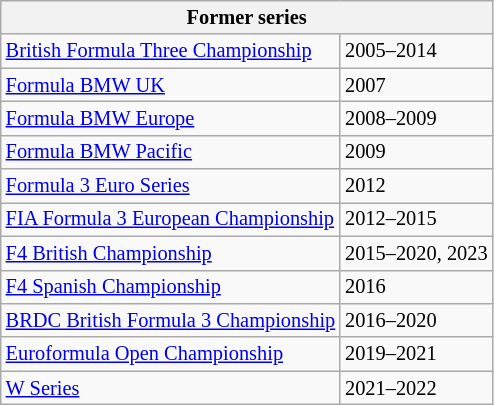<table class="wikitable" border="1" style="font-size:85%;">
<tr>
<th colspan="2">Former series</th>
</tr>
<tr>
<td><a href='#'>British Formula Three Championship</a></td>
<td>2005–2014</td>
</tr>
<tr>
<td><a href='#'>Formula BMW UK</a></td>
<td>2007</td>
</tr>
<tr>
<td><a href='#'>Formula BMW Europe</a></td>
<td>2008–2009</td>
</tr>
<tr>
<td><a href='#'>Formula BMW Pacific</a></td>
<td>2009</td>
</tr>
<tr>
<td><a href='#'>Formula 3 Euro Series</a></td>
<td>2012</td>
</tr>
<tr>
<td><a href='#'>FIA Formula 3 European Championship</a></td>
<td>2012–2015</td>
</tr>
<tr>
<td><a href='#'>F4 British Championship</a></td>
<td>2015–2020, 2023</td>
</tr>
<tr>
<td><a href='#'>F4 Spanish Championship</a></td>
<td>2016</td>
</tr>
<tr>
<td><a href='#'>BRDC British Formula 3 Championship</a></td>
<td>2016–2020</td>
</tr>
<tr>
<td><a href='#'>Euroformula Open Championship</a></td>
<td>2019–2021</td>
</tr>
<tr>
<td><a href='#'>W Series</a></td>
<td>2021–2022</td>
</tr>
</table>
